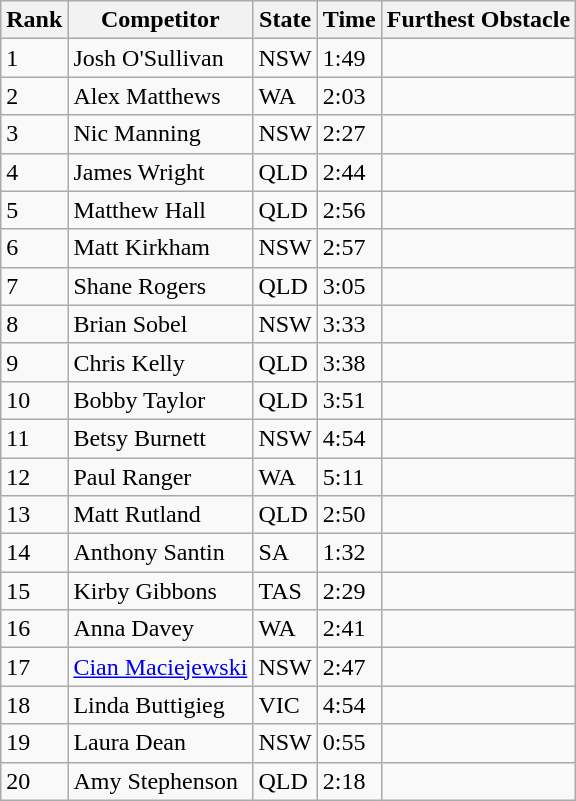<table class="wikitable sortable mw-collapsible">
<tr>
<th>Rank</th>
<th>Competitor</th>
<th>State</th>
<th>Time</th>
<th>Furthest Obstacle</th>
</tr>
<tr>
<td>1</td>
<td>Josh O'Sullivan</td>
<td>NSW</td>
<td>1:49</td>
<td></td>
</tr>
<tr>
<td>2</td>
<td>Alex Matthews</td>
<td>WA</td>
<td>2:03</td>
<td></td>
</tr>
<tr>
<td>3</td>
<td>Nic Manning</td>
<td>NSW</td>
<td>2:27</td>
<td></td>
</tr>
<tr>
<td>4</td>
<td>James Wright</td>
<td>QLD</td>
<td>2:44</td>
<td></td>
</tr>
<tr>
<td>5</td>
<td>Matthew Hall</td>
<td>QLD</td>
<td>2:56</td>
<td></td>
</tr>
<tr>
<td>6</td>
<td>Matt Kirkham</td>
<td>NSW</td>
<td>2:57</td>
<td></td>
</tr>
<tr>
<td>7</td>
<td>Shane Rogers</td>
<td>QLD</td>
<td>3:05</td>
<td></td>
</tr>
<tr>
<td>8</td>
<td>Brian Sobel</td>
<td>NSW</td>
<td>3:33</td>
<td></td>
</tr>
<tr>
<td>9</td>
<td>Chris Kelly</td>
<td>QLD</td>
<td>3:38</td>
<td></td>
</tr>
<tr>
<td>10</td>
<td>Bobby Taylor</td>
<td>QLD</td>
<td>3:51</td>
<td></td>
</tr>
<tr>
<td>11</td>
<td>Betsy Burnett</td>
<td>NSW</td>
<td>4:54</td>
<td></td>
</tr>
<tr>
<td>12</td>
<td>Paul Ranger</td>
<td>WA</td>
<td>5:11</td>
<td></td>
</tr>
<tr>
<td>13</td>
<td>Matt Rutland</td>
<td>QLD</td>
<td>2:50</td>
<td></td>
</tr>
<tr>
<td>14</td>
<td>Anthony Santin</td>
<td>SA</td>
<td>1:32</td>
<td></td>
</tr>
<tr>
<td>15</td>
<td>Kirby Gibbons</td>
<td>TAS</td>
<td>2:29</td>
<td></td>
</tr>
<tr>
<td>16</td>
<td>Anna Davey</td>
<td>WA</td>
<td>2:41</td>
<td></td>
</tr>
<tr>
<td>17</td>
<td><a href='#'>Cian Maciejewski</a></td>
<td>NSW</td>
<td>2:47</td>
<td></td>
</tr>
<tr>
<td>18</td>
<td>Linda Buttigieg</td>
<td>VIC</td>
<td>4:54</td>
<td></td>
</tr>
<tr>
<td>19</td>
<td>Laura Dean</td>
<td>NSW</td>
<td>0:55</td>
<td></td>
</tr>
<tr>
<td>20</td>
<td>Amy Stephenson</td>
<td>QLD</td>
<td>2:18</td>
<td></td>
</tr>
</table>
